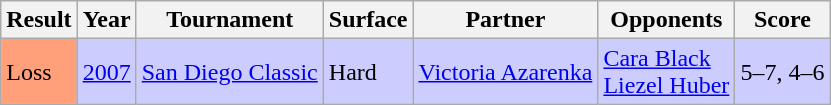<table class="sortable wikitable">
<tr>
<th>Result</th>
<th>Year</th>
<th>Tournament</th>
<th>Surface</th>
<th>Partner</th>
<th>Opponents</th>
<th>Score</th>
</tr>
<tr bgcolor=CCCCFF>
<td bgcolor=ffa07a>Loss</td>
<td><a href='#'>2007</a></td>
<td><a href='#'>San Diego Classic</a></td>
<td>Hard</td>
<td> <a href='#'>Victoria Azarenka</a></td>
<td> <a href='#'>Cara Black</a> <br>  <a href='#'>Liezel Huber</a></td>
<td>5–7, 4–6</td>
</tr>
</table>
